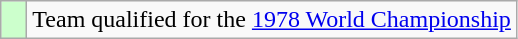<table class="wikitable" style="text-align: center;">
<tr>
<td width=10px bgcolor=#ccffcc></td>
<td>Team qualified for the <a href='#'>1978 World Championship</a></td>
</tr>
</table>
